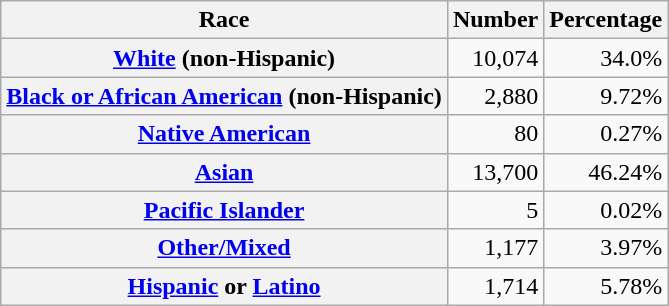<table class="wikitable" style="text-align:right">
<tr>
<th scope="col">Race</th>
<th scope="col">Number</th>
<th scope="col">Percentage</th>
</tr>
<tr>
<th scope="row"><a href='#'>White</a> (non-Hispanic)</th>
<td>10,074</td>
<td>34.0%</td>
</tr>
<tr>
<th scope="row"><a href='#'>Black or African American</a> (non-Hispanic)</th>
<td>2,880</td>
<td>9.72%</td>
</tr>
<tr>
<th scope="row"><a href='#'>Native American</a></th>
<td>80</td>
<td>0.27%</td>
</tr>
<tr>
<th scope="row"><a href='#'>Asian</a></th>
<td>13,700</td>
<td>46.24%</td>
</tr>
<tr>
<th scope="row"><a href='#'>Pacific Islander</a></th>
<td>5</td>
<td>0.02%</td>
</tr>
<tr>
<th scope="row"><a href='#'>Other/Mixed</a></th>
<td>1,177</td>
<td>3.97%</td>
</tr>
<tr>
<th scope="row"><a href='#'>Hispanic</a> or <a href='#'>Latino</a></th>
<td>1,714</td>
<td>5.78%</td>
</tr>
</table>
